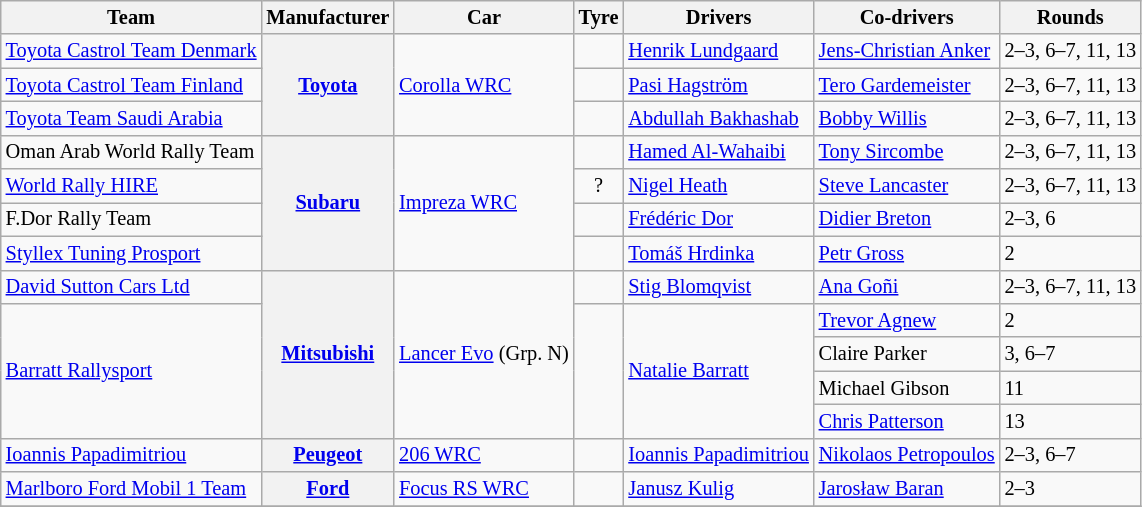<table class="wikitable" style="font-size: 85%">
<tr>
<th>Team</th>
<th>Manufacturer</th>
<th>Car</th>
<th>Tyre</th>
<th>Drivers</th>
<th>Co-drivers</th>
<th>Rounds</th>
</tr>
<tr>
<td> <a href='#'>Toyota Castrol Team Denmark</a></td>
<th rowspan="3"><a href='#'>Toyota</a></th>
<td rowspan="3"><a href='#'>Corolla WRC</a></td>
<td align="center"></td>
<td> <a href='#'>Henrik Lundgaard</a></td>
<td> <a href='#'>Jens-Christian Anker</a></td>
<td>2–3, 6–7, 11, 13</td>
</tr>
<tr>
<td> <a href='#'>Toyota Castrol Team Finland</a></td>
<td align="center"></td>
<td> <a href='#'>Pasi Hagström</a></td>
<td> <a href='#'>Tero Gardemeister</a></td>
<td>2–3, 6–7, 11, 13</td>
</tr>
<tr>
<td> <a href='#'>Toyota Team Saudi Arabia</a></td>
<td align="center"></td>
<td> <a href='#'>Abdullah Bakhashab</a></td>
<td> <a href='#'>Bobby Willis</a></td>
<td>2–3, 6–7, 11, 13</td>
</tr>
<tr>
<td> Oman Arab World Rally Team</td>
<th rowspan="4"><a href='#'>Subaru</a></th>
<td rowspan="4"><a href='#'>Impreza WRC</a></td>
<td align="center"></td>
<td> <a href='#'>Hamed Al-Wahaibi</a></td>
<td> <a href='#'>Tony Sircombe</a></td>
<td>2–3, 6–7, 11, 13</td>
</tr>
<tr>
<td> <a href='#'>World Rally HIRE</a></td>
<td align="center">?</td>
<td> <a href='#'>Nigel Heath</a></td>
<td> <a href='#'>Steve Lancaster</a></td>
<td>2–3, 6–7, 11, 13</td>
</tr>
<tr>
<td nowrap> F.Dor Rally Team</td>
<td align="center"></td>
<td> <a href='#'>Frédéric Dor</a></td>
<td> <a href='#'>Didier Breton</a></td>
<td>2–3, 6</td>
</tr>
<tr>
<td> <a href='#'>Styllex Tuning Prosport</a></td>
<td align="center"></td>
<td> <a href='#'>Tomáš Hrdinka</a></td>
<td> <a href='#'>Petr Gross</a></td>
<td>2</td>
</tr>
<tr>
<td> <a href='#'>David Sutton Cars Ltd</a></td>
<th rowspan="5"><a href='#'>Mitsubishi</a></th>
<td rowspan="5"><a href='#'>Lancer Evo</a> (Grp. N)</td>
<td align="center"></td>
<td> <a href='#'>Stig Blomqvist</a></td>
<td> <a href='#'>Ana Goñi</a></td>
<td>2–3, 6–7, 11, 13</td>
</tr>
<tr>
<td rowspan="4"> <a href='#'>Barratt Rallysport</a></td>
<td rowspan="4" align="center"></td>
<td rowspan="4"> <a href='#'>Natalie Barratt</a></td>
<td> <a href='#'>Trevor Agnew</a></td>
<td>2</td>
</tr>
<tr>
<td> Claire Parker</td>
<td>3, 6–7</td>
</tr>
<tr>
<td> Michael Gibson</td>
<td>11</td>
</tr>
<tr>
<td> <a href='#'>Chris Patterson</a></td>
<td>13</td>
</tr>
<tr>
<td> <a href='#'>Ioannis Papadimitriou</a></td>
<th><a href='#'>Peugeot</a></th>
<td><a href='#'>206 WRC</a></td>
<td align="center"></td>
<td> <a href='#'>Ioannis Papadimitriou</a></td>
<td> <a href='#'>Nikolaos Petropoulos</a></td>
<td>2–3, 6–7</td>
</tr>
<tr>
<td> <a href='#'>Marlboro Ford Mobil 1 Team</a></td>
<th><a href='#'>Ford</a></th>
<td><a href='#'>Focus RS WRC</a></td>
<td align="center"></td>
<td> <a href='#'>Janusz Kulig</a></td>
<td> <a href='#'>Jarosław Baran</a></td>
<td>2–3</td>
</tr>
<tr>
</tr>
</table>
